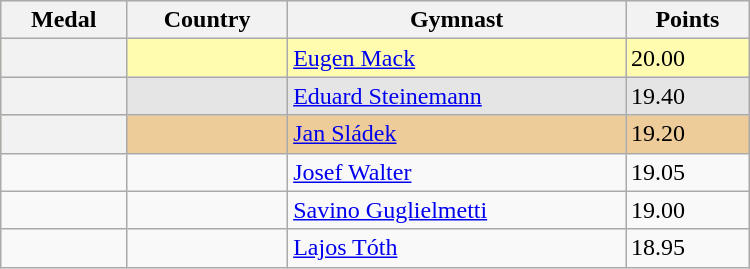<table class="wikitable" width=500>
<tr bgcolor="#efefef">
<th>Medal</th>
<th>Country</th>
<th>Gymnast</th>
<th>Points</th>
</tr>
<tr style="background:#fffcaf;">
<th></th>
<td></td>
<td><a href='#'>Eugen Mack</a></td>
<td>20.00</td>
</tr>
<tr style="background:#e5e5e5;">
<th></th>
<td></td>
<td><a href='#'>Eduard Steinemann</a></td>
<td>19.40</td>
</tr>
<tr style="background:#ec9;">
<th></th>
<td></td>
<td><a href='#'>Jan Sládek </a></td>
<td>19.20</td>
</tr>
<tr>
<td></td>
<td></td>
<td><a href='#'>Josef Walter</a></td>
<td>19.05</td>
</tr>
<tr>
<td></td>
<td></td>
<td><a href='#'>Savino Guglielmetti</a></td>
<td>19.00</td>
</tr>
<tr>
<td></td>
<td></td>
<td><a href='#'>Lajos Tóth</a></td>
<td>18.95</td>
</tr>
</table>
